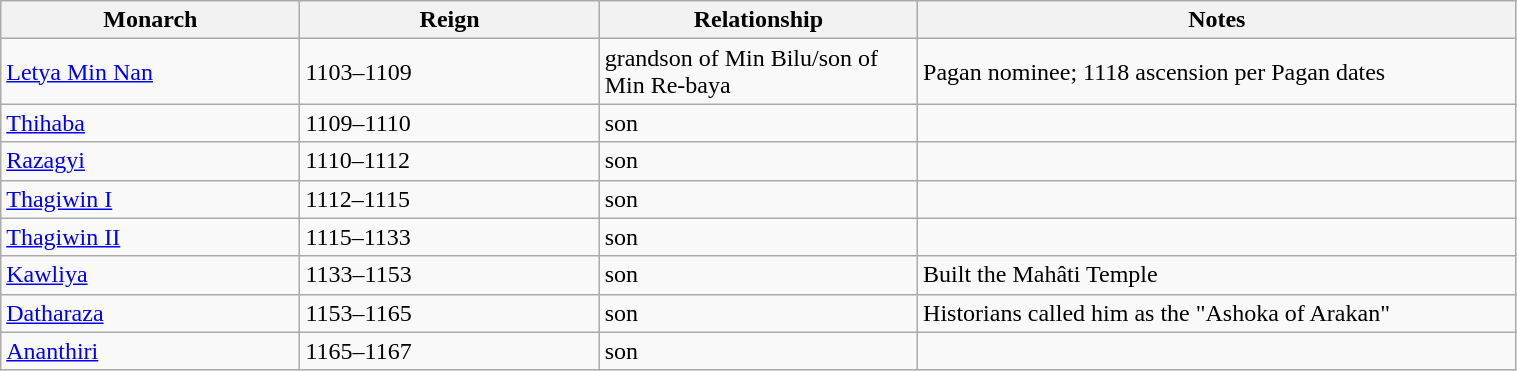<table width=80% class="wikitable">
<tr>
<th width=8%>Monarch</th>
<th width=8%>Reign</th>
<th width=8%>Relationship</th>
<th width=16%>Notes</th>
</tr>
<tr>
<td><a href='#'>Letya Min Nan</a></td>
<td>1103–1109</td>
<td>grandson of Min Bilu/son of Min Re-baya</td>
<td>Pagan nominee; 1118 ascension per Pagan dates</td>
</tr>
<tr>
<td><a href='#'>Thihaba</a></td>
<td>1109–1110</td>
<td>son</td>
<td></td>
</tr>
<tr>
<td><a href='#'>Razagyi</a></td>
<td>1110–1112</td>
<td>son</td>
<td></td>
</tr>
<tr>
<td><a href='#'>Thagiwin I</a></td>
<td>1112–1115</td>
<td>son</td>
<td></td>
</tr>
<tr>
<td><a href='#'>Thagiwin II</a></td>
<td>1115–1133</td>
<td>son</td>
<td></td>
</tr>
<tr>
<td><a href='#'>Kawliya</a></td>
<td>1133–1153</td>
<td>son</td>
<td>Built the Mahâti Temple</td>
</tr>
<tr>
<td><a href='#'>Datharaza</a></td>
<td>1153–1165</td>
<td>son</td>
<td>Historians called him as the "Ashoka of Arakan"</td>
</tr>
<tr>
<td><a href='#'>Ananthiri</a></td>
<td>1165–1167</td>
<td>son</td>
<td></td>
</tr>
</table>
